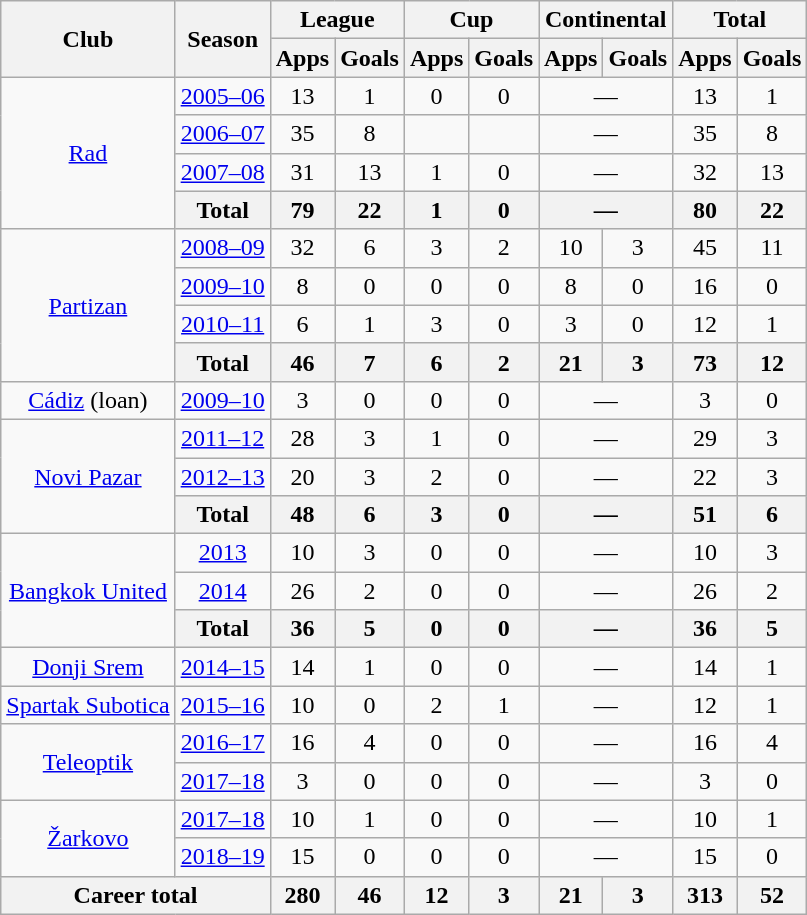<table class="wikitable" style="text-align:center">
<tr>
<th rowspan="2">Club</th>
<th rowspan="2">Season</th>
<th colspan="2">League</th>
<th colspan="2">Cup</th>
<th colspan="2">Continental</th>
<th colspan="2">Total</th>
</tr>
<tr>
<th>Apps</th>
<th>Goals</th>
<th>Apps</th>
<th>Goals</th>
<th>Apps</th>
<th>Goals</th>
<th>Apps</th>
<th>Goals</th>
</tr>
<tr>
<td rowspan="4"><a href='#'>Rad</a></td>
<td><a href='#'>2005–06</a></td>
<td>13</td>
<td>1</td>
<td>0</td>
<td>0</td>
<td colspan="2">—</td>
<td>13</td>
<td>1</td>
</tr>
<tr>
<td><a href='#'>2006–07</a></td>
<td>35</td>
<td>8</td>
<td></td>
<td></td>
<td colspan="2">—</td>
<td>35</td>
<td>8</td>
</tr>
<tr>
<td><a href='#'>2007–08</a></td>
<td>31</td>
<td>13</td>
<td>1</td>
<td>0</td>
<td colspan="2">—</td>
<td>32</td>
<td>13</td>
</tr>
<tr>
<th>Total</th>
<th>79</th>
<th>22</th>
<th>1</th>
<th>0</th>
<th colspan="2">—</th>
<th>80</th>
<th>22</th>
</tr>
<tr>
<td rowspan="4"><a href='#'>Partizan</a></td>
<td><a href='#'>2008–09</a></td>
<td>32</td>
<td>6</td>
<td>3</td>
<td>2</td>
<td>10</td>
<td>3</td>
<td>45</td>
<td>11</td>
</tr>
<tr>
<td><a href='#'>2009–10</a></td>
<td>8</td>
<td>0</td>
<td>0</td>
<td>0</td>
<td>8</td>
<td>0</td>
<td>16</td>
<td>0</td>
</tr>
<tr>
<td><a href='#'>2010–11</a></td>
<td>6</td>
<td>1</td>
<td>3</td>
<td>0</td>
<td>3</td>
<td>0</td>
<td>12</td>
<td>1</td>
</tr>
<tr>
<th>Total</th>
<th>46</th>
<th>7</th>
<th>6</th>
<th>2</th>
<th>21</th>
<th>3</th>
<th>73</th>
<th>12</th>
</tr>
<tr>
<td><a href='#'>Cádiz</a> (loan)</td>
<td><a href='#'>2009–10</a></td>
<td>3</td>
<td>0</td>
<td>0</td>
<td>0</td>
<td colspan="2">—</td>
<td>3</td>
<td>0</td>
</tr>
<tr>
<td rowspan="3"><a href='#'>Novi Pazar</a></td>
<td><a href='#'>2011–12</a></td>
<td>28</td>
<td>3</td>
<td>1</td>
<td>0</td>
<td colspan="2">—</td>
<td>29</td>
<td>3</td>
</tr>
<tr>
<td><a href='#'>2012–13</a></td>
<td>20</td>
<td>3</td>
<td>2</td>
<td>0</td>
<td colspan="2">—</td>
<td>22</td>
<td>3</td>
</tr>
<tr>
<th>Total</th>
<th>48</th>
<th>6</th>
<th>3</th>
<th>0</th>
<th colspan="2">—</th>
<th>51</th>
<th>6</th>
</tr>
<tr>
<td rowspan="3"><a href='#'>Bangkok United</a></td>
<td><a href='#'>2013</a></td>
<td>10</td>
<td>3</td>
<td>0</td>
<td>0</td>
<td colspan="2">—</td>
<td>10</td>
<td>3</td>
</tr>
<tr>
<td><a href='#'>2014</a></td>
<td>26</td>
<td>2</td>
<td>0</td>
<td>0</td>
<td colspan="2">—</td>
<td>26</td>
<td>2</td>
</tr>
<tr>
<th>Total</th>
<th>36</th>
<th>5</th>
<th>0</th>
<th>0</th>
<th colspan="2">—</th>
<th>36</th>
<th>5</th>
</tr>
<tr>
<td><a href='#'>Donji Srem</a></td>
<td><a href='#'>2014–15</a></td>
<td>14</td>
<td>1</td>
<td>0</td>
<td>0</td>
<td colspan="2">—</td>
<td>14</td>
<td>1</td>
</tr>
<tr>
<td><a href='#'>Spartak Subotica</a></td>
<td><a href='#'>2015–16</a></td>
<td>10</td>
<td>0</td>
<td>2</td>
<td>1</td>
<td colspan="2">—</td>
<td>12</td>
<td>1</td>
</tr>
<tr>
<td rowspan="2"><a href='#'>Teleoptik</a></td>
<td><a href='#'>2016–17</a></td>
<td>16</td>
<td>4</td>
<td>0</td>
<td>0</td>
<td colspan="2">—</td>
<td>16</td>
<td>4</td>
</tr>
<tr>
<td><a href='#'>2017–18</a></td>
<td>3</td>
<td>0</td>
<td>0</td>
<td>0</td>
<td colspan="2">—</td>
<td>3</td>
<td>0</td>
</tr>
<tr>
<td rowspan="2"><a href='#'>Žarkovo</a></td>
<td><a href='#'>2017–18</a></td>
<td>10</td>
<td>1</td>
<td>0</td>
<td>0</td>
<td colspan="2">—</td>
<td>10</td>
<td>1</td>
</tr>
<tr>
<td><a href='#'>2018–19</a></td>
<td>15</td>
<td>0</td>
<td>0</td>
<td>0</td>
<td colspan="2">—</td>
<td>15</td>
<td>0</td>
</tr>
<tr>
<th colspan="2">Career total</th>
<th>280</th>
<th>46</th>
<th>12</th>
<th>3</th>
<th>21</th>
<th>3</th>
<th>313</th>
<th>52</th>
</tr>
</table>
